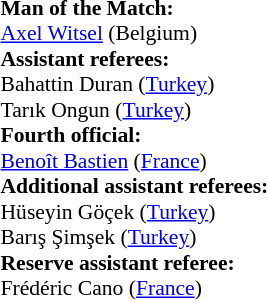<table style="width:100%; font-size:90%;">
<tr>
<td><br><strong>Man of the Match:</strong>
<br><a href='#'>Axel Witsel</a> (Belgium)<br><strong>Assistant referees:</strong>
<br>Bahattin Duran (<a href='#'>Turkey</a>)
<br>Tarık Ongun (<a href='#'>Turkey</a>)
<br><strong>Fourth official:</strong>
<br><a href='#'>Benoît Bastien</a> (<a href='#'>France</a>)
<br><strong>Additional assistant referees:</strong>
<br>Hüseyin Göçek (<a href='#'>Turkey</a>)
<br>Barış Şimşek (<a href='#'>Turkey</a>)
<br><strong>Reserve assistant referee:</strong>
<br>Frédéric Cano (<a href='#'>France</a>)</td>
</tr>
</table>
